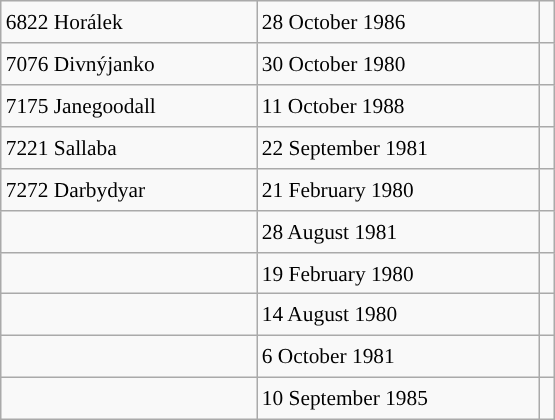<table class="wikitable" style="font-size: 89%; float: left; width: 26em; margin-right: 1em; height: 280px;">
<tr>
<td>6822 Horálek</td>
<td>28 October 1986</td>
<td></td>
</tr>
<tr>
<td>7076 Divnýjanko</td>
<td>30 October 1980</td>
<td></td>
</tr>
<tr>
<td>7175 Janegoodall</td>
<td>11 October 1988</td>
<td></td>
</tr>
<tr>
<td>7221 Sallaba</td>
<td>22 September 1981</td>
<td></td>
</tr>
<tr>
<td>7272 Darbydyar</td>
<td>21 February 1980</td>
<td></td>
</tr>
<tr>
<td></td>
<td>28 August 1981</td>
<td></td>
</tr>
<tr>
<td></td>
<td>19 February 1980</td>
<td></td>
</tr>
<tr>
<td></td>
<td>14 August 1980</td>
<td></td>
</tr>
<tr>
<td></td>
<td>6 October 1981</td>
<td></td>
</tr>
<tr>
<td></td>
<td>10 September 1985</td>
<td></td>
</tr>
</table>
